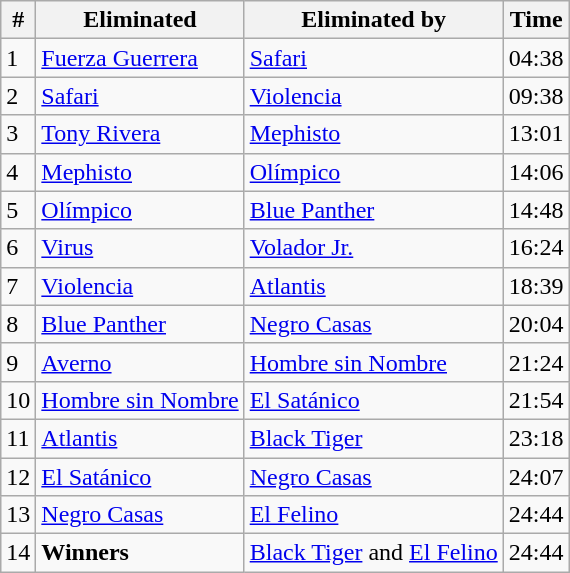<table class="wikitable sortable">
<tr>
<th data-sort-type="number" scope="col">#</th>
<th scope="col">Eliminated</th>
<th scope="col">Eliminated by</th>
<th scope="col">Time</th>
</tr>
<tr>
<td>1</td>
<td><a href='#'>Fuerza Guerrera</a></td>
<td><a href='#'>Safari</a></td>
<td>04:38</td>
</tr>
<tr>
<td>2</td>
<td><a href='#'>Safari</a></td>
<td><a href='#'>Violencia</a></td>
<td>09:38</td>
</tr>
<tr>
<td>3</td>
<td><a href='#'>Tony Rivera</a></td>
<td><a href='#'>Mephisto</a></td>
<td>13:01</td>
</tr>
<tr>
<td>4</td>
<td><a href='#'>Mephisto</a></td>
<td><a href='#'>Olímpico</a></td>
<td>14:06</td>
</tr>
<tr>
<td>5</td>
<td><a href='#'>Olímpico</a></td>
<td><a href='#'>Blue Panther</a></td>
<td>14:48</td>
</tr>
<tr>
<td>6</td>
<td><a href='#'>Virus</a></td>
<td><a href='#'>Volador Jr.</a></td>
<td>16:24</td>
</tr>
<tr>
<td>7</td>
<td><a href='#'>Violencia</a></td>
<td><a href='#'>Atlantis</a></td>
<td>18:39</td>
</tr>
<tr>
<td>8</td>
<td><a href='#'>Blue Panther</a></td>
<td><a href='#'>Negro Casas</a></td>
<td>20:04</td>
</tr>
<tr>
<td>9</td>
<td><a href='#'>Averno</a></td>
<td><a href='#'>Hombre sin Nombre</a></td>
<td>21:24</td>
</tr>
<tr>
<td>10</td>
<td><a href='#'>Hombre sin Nombre</a></td>
<td><a href='#'>El Satánico</a></td>
<td>21:54</td>
</tr>
<tr>
<td>11</td>
<td><a href='#'>Atlantis</a></td>
<td><a href='#'>Black Tiger</a></td>
<td>23:18</td>
</tr>
<tr>
<td>12</td>
<td><a href='#'>El Satánico</a></td>
<td><a href='#'>Negro Casas</a></td>
<td>24:07</td>
</tr>
<tr>
<td>13</td>
<td><a href='#'>Negro Casas</a></td>
<td><a href='#'>El Felino</a></td>
<td>24:44</td>
</tr>
<tr>
<td>14</td>
<td><strong>Winners</strong></td>
<td><a href='#'>Black Tiger</a> and <a href='#'>El Felino</a></td>
<td>24:44</td>
</tr>
</table>
